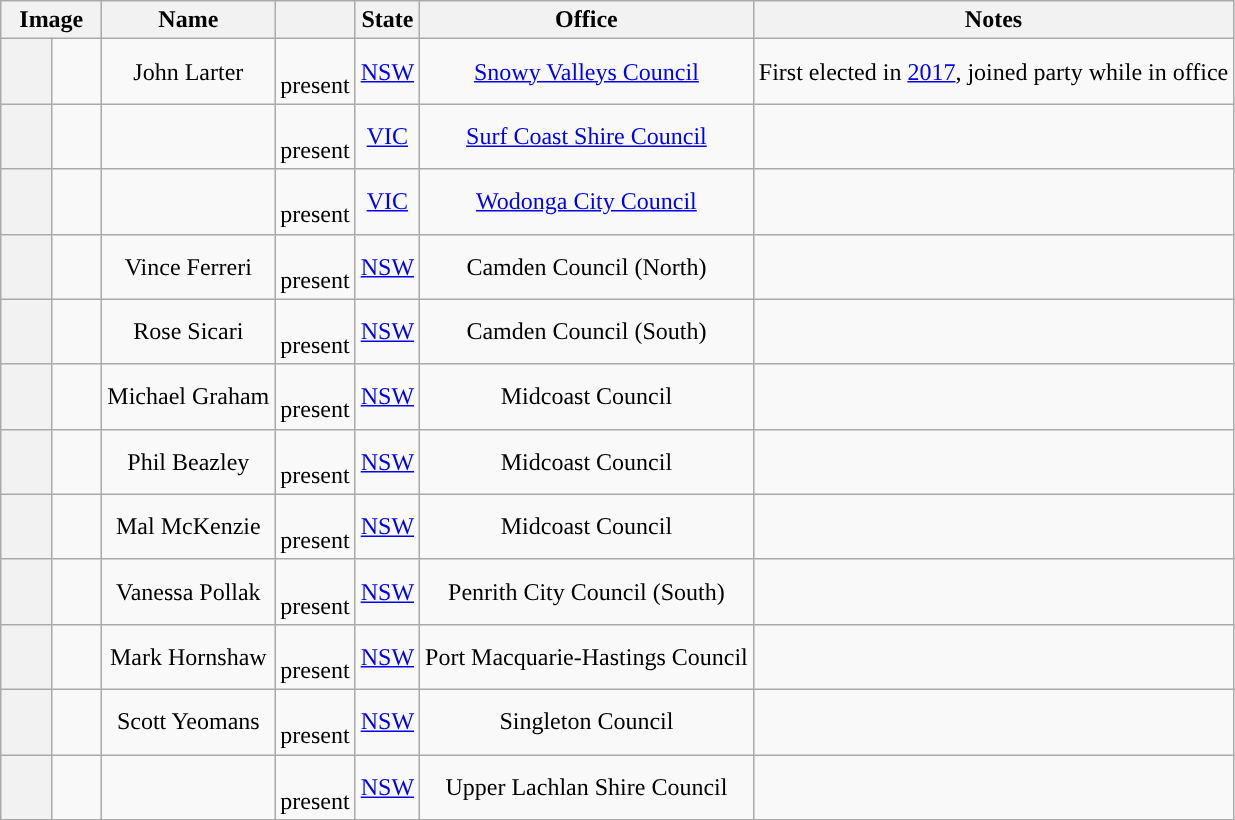<table class="wikitable" style="text-align:center">
<tr>
<th colspan="2"; width=60>Image</th>
<th>Name</th>
<th></th>
<th>State</th>
<th>Office</th>
<th>Notes</th>
</tr>
<tr>
<th style="background:"></th>
<td></td>
<td>John Larter</td>
<td><br>present</td>
<td><a href='#'>NSW</a></td>
<td><a href='#'>Snowy Valleys Council</a></td>
<td>First elected in <a href='#'>2017</a>, joined party while in office</td>
</tr>
<tr>
<th style="background:"></th>
<td></td>
<td></td>
<td><br>present</td>
<td><a href='#'>VIC</a></td>
<td><a href='#'>Surf Coast Shire Council</a> <br> </td>
<td></td>
</tr>
<tr>
<th style="background:"></th>
<td></td>
<td></td>
<td><br>present</td>
<td><a href='#'>VIC</a></td>
<td><a href='#'>Wodonga City Council</a></td>
<td></td>
</tr>
<tr>
<th style="background:"></th>
<td></td>
<td>Vince Ferreri</td>
<td><br>present</td>
<td><a href='#'>NSW</a></td>
<td>Camden Council (North)</td>
<td></td>
</tr>
<tr>
<th style="background:"></th>
<td></td>
<td>Rose Sicari</td>
<td><br>present</td>
<td><a href='#'>NSW</a></td>
<td>Camden Council (South)</td>
<td></td>
</tr>
<tr>
<th style="background:"></th>
<td></td>
<td>Michael Graham</td>
<td><br>present</td>
<td><a href='#'>NSW</a></td>
<td>Midcoast Council</td>
<td></td>
</tr>
<tr>
<th style="background:"></th>
<td></td>
<td>Phil Beazley</td>
<td><br>present</td>
<td><a href='#'>NSW</a></td>
<td>Midcoast Council</td>
<td></td>
</tr>
<tr>
<th style="background:"></th>
<td></td>
<td>Mal McKenzie</td>
<td><br>present</td>
<td><a href='#'>NSW</a></td>
<td>Midcoast Council</td>
<td></td>
</tr>
<tr>
<th style="background:"></th>
<td></td>
<td>Vanessa Pollak</td>
<td><br>present</td>
<td><a href='#'>NSW</a></td>
<td>Penrith City Council (South)</td>
<td></td>
</tr>
<tr>
<th style="background:"></th>
<td></td>
<td>Mark Hornshaw</td>
<td><br>present</td>
<td><a href='#'>NSW</a></td>
<td>Port Macquarie-Hastings Council</td>
<td></td>
</tr>
<tr>
<th style="background:"></th>
<td></td>
<td>Scott Yeomans</td>
<td><br>present</td>
<td><a href='#'>NSW</a></td>
<td>Singleton Council</td>
<td></td>
</tr>
<tr>
<th style="background:"></th>
<td></td>
<td></td>
<td><br>present</td>
<td><a href='#'>NSW</a></td>
<td>Upper Lachlan Shire Council</td>
<td></td>
</tr>
</table>
